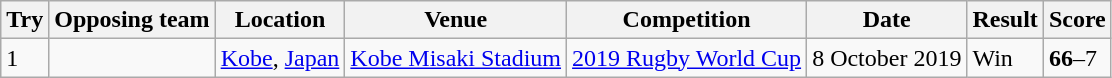<table class="wikitable" style="font-size:100%">
<tr>
<th>Try</th>
<th>Opposing team</th>
<th>Location</th>
<th>Venue</th>
<th>Competition</th>
<th>Date</th>
<th>Result</th>
<th>Score</th>
</tr>
<tr>
<td>1</td>
<td></td>
<td><a href='#'>Kobe</a>, <a href='#'>Japan</a></td>
<td><a href='#'>Kobe Misaki Stadium</a></td>
<td><a href='#'>2019 Rugby World Cup</a></td>
<td>8 October 2019</td>
<td>Win</td>
<td><strong>66</strong>–7</td>
</tr>
</table>
